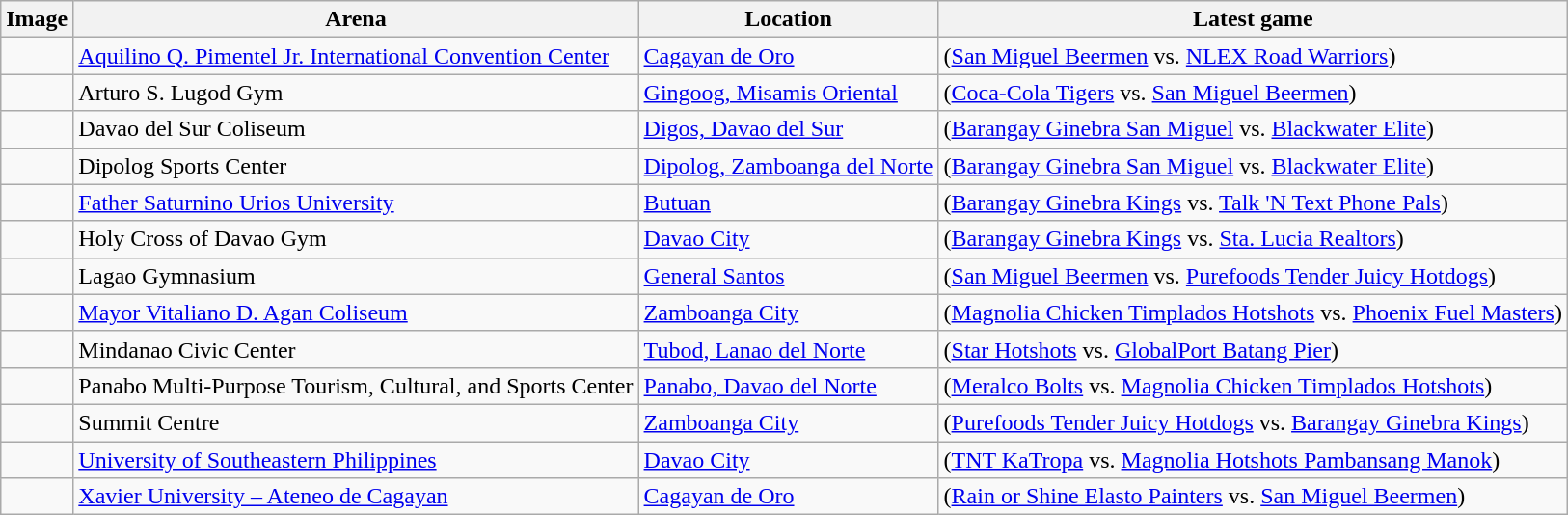<table class="wikitable sortable">
<tr>
<th class="unsortable">Image</th>
<th>Arena</th>
<th>Location</th>
<th>Latest game</th>
</tr>
<tr>
<td></td>
<td><a href='#'>Aquilino Q. Pimentel Jr. International Convention Center</a></td>
<td><a href='#'>Cagayan de Oro</a></td>
<td> (<a href='#'>San Miguel Beermen</a> vs. <a href='#'>NLEX Road Warriors</a>)</td>
</tr>
<tr>
<td></td>
<td>Arturo S. Lugod Gym</td>
<td><a href='#'>Gingoog, Misamis Oriental</a></td>
<td> (<a href='#'>Coca-Cola Tigers</a> vs. <a href='#'>San Miguel Beermen</a>)</td>
</tr>
<tr>
<td></td>
<td>Davao del Sur Coliseum</td>
<td><a href='#'>Digos, Davao del Sur</a></td>
<td> (<a href='#'>Barangay Ginebra San Miguel</a> vs. <a href='#'>Blackwater Elite</a>)</td>
</tr>
<tr>
<td></td>
<td>Dipolog Sports Center</td>
<td><a href='#'>Dipolog, Zamboanga del Norte</a></td>
<td> (<a href='#'>Barangay Ginebra San Miguel</a> vs. <a href='#'>Blackwater Elite</a>)</td>
</tr>
<tr>
<td></td>
<td><a href='#'>Father Saturnino Urios University</a> <br> </td>
<td><a href='#'>Butuan</a></td>
<td> (<a href='#'>Barangay Ginebra Kings</a> vs. <a href='#'>Talk 'N Text Phone Pals</a>)</td>
</tr>
<tr>
<td></td>
<td>Holy Cross of Davao Gym</td>
<td><a href='#'>Davao City</a></td>
<td> (<a href='#'>Barangay Ginebra Kings</a> vs. <a href='#'>Sta. Lucia Realtors</a>)</td>
</tr>
<tr>
<td></td>
<td>Lagao Gymnasium</td>
<td><a href='#'>General Santos</a></td>
<td> (<a href='#'>San Miguel Beermen</a> vs. <a href='#'>Purefoods Tender Juicy Hotdogs</a>)</td>
</tr>
<tr>
<td></td>
<td><a href='#'>Mayor Vitaliano D. Agan Coliseum</a></td>
<td><a href='#'>Zamboanga City</a></td>
<td> (<a href='#'>Magnolia Chicken Timplados Hotshots</a> vs. <a href='#'>Phoenix Fuel Masters</a>)</td>
</tr>
<tr>
<td></td>
<td>Mindanao Civic Center</td>
<td><a href='#'>Tubod, Lanao del Norte</a></td>
<td> (<a href='#'>Star Hotshots</a> vs. <a href='#'>GlobalPort Batang Pier</a>)</td>
</tr>
<tr>
<td></td>
<td>Panabo Multi-Purpose Tourism, Cultural, and Sports Center</td>
<td><a href='#'>Panabo, Davao del Norte</a></td>
<td> (<a href='#'>Meralco Bolts</a> vs. <a href='#'>Magnolia Chicken Timplados Hotshots</a>)</td>
</tr>
<tr>
<td></td>
<td>Summit Centre</td>
<td><a href='#'>Zamboanga City</a></td>
<td> (<a href='#'>Purefoods Tender Juicy Hotdogs</a> vs. <a href='#'>Barangay Ginebra Kings</a>)</td>
</tr>
<tr>
<td></td>
<td><a href='#'>University of Southeastern Philippines</a> <br> </td>
<td><a href='#'>Davao City</a></td>
<td> (<a href='#'>TNT KaTropa</a> vs. <a href='#'>Magnolia Hotshots Pambansang Manok</a>)</td>
</tr>
<tr>
<td></td>
<td><a href='#'>Xavier University – Ateneo de Cagayan</a> <br> </td>
<td><a href='#'>Cagayan de Oro</a></td>
<td> (<a href='#'>Rain or Shine Elasto Painters</a> vs. <a href='#'>San Miguel Beermen</a>)</td>
</tr>
</table>
